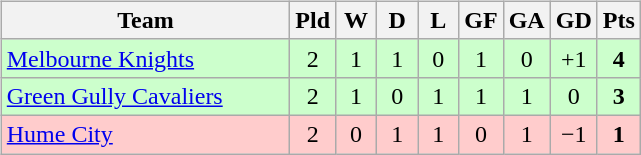<table>
<tr>
<td><br><table class="wikitable" style="text-align: center;">
<tr>
<th width=185>Team</th>
<th width=20>Pld</th>
<th width=20>W</th>
<th width=20>D</th>
<th width=20>L</th>
<th width=20>GF</th>
<th width=20>GA</th>
<th width=20>GD</th>
<th width=20>Pts</th>
</tr>
<tr style="background: #CCFFCC; color: black">
<td align=left><a href='#'>Melbourne Knights</a></td>
<td>2</td>
<td>1</td>
<td>1</td>
<td>0</td>
<td>1</td>
<td>0</td>
<td>+1</td>
<td><strong>4</strong></td>
</tr>
<tr style="background: #CCFFCC; color: black">
<td align=left><a href='#'>Green Gully Cavaliers</a></td>
<td>2</td>
<td>1</td>
<td>0</td>
<td>1</td>
<td>1</td>
<td>1</td>
<td>0</td>
<td><strong>3</strong></td>
</tr>
<tr style="background: #FFCCCC; color: black">
<td align=left><a href='#'>Hume City</a></td>
<td>2</td>
<td>0</td>
<td>1</td>
<td>1</td>
<td>0</td>
<td>1</td>
<td>−1</td>
<td><strong>1</strong></td>
</tr>
</table>
</td>
</tr>
</table>
